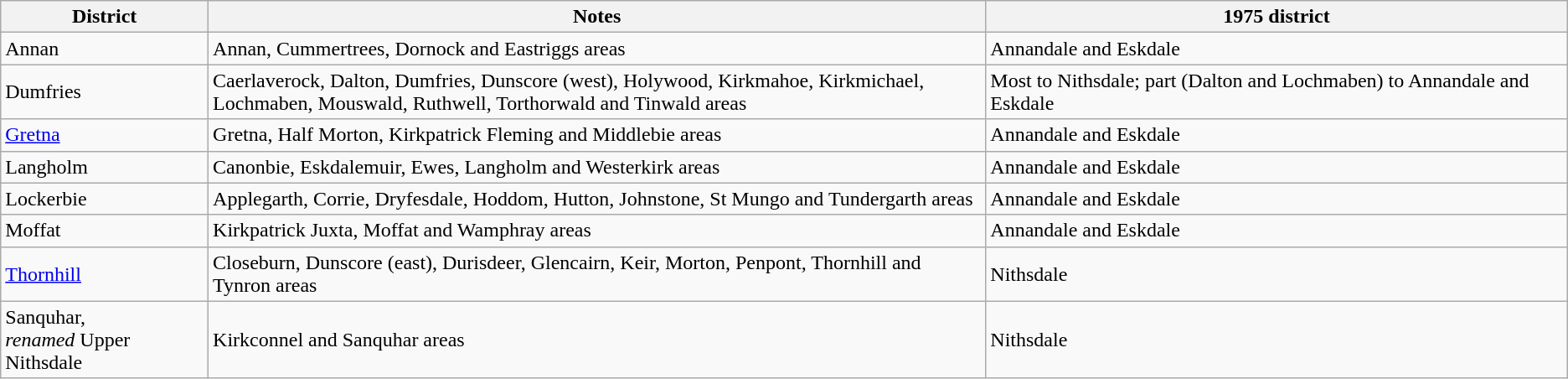<table class="wikitable">
<tr>
<th>District</th>
<th>Notes</th>
<th>1975 district</th>
</tr>
<tr>
<td>Annan</td>
<td>Annan, Cummertrees, Dornock and Eastriggs areas</td>
<td>Annandale and Eskdale</td>
</tr>
<tr>
<td>Dumfries</td>
<td>Caerlaverock, Dalton, Dumfries, Dunscore (west), Holywood, Kirkmahoe, Kirkmichael,<br> Lochmaben, Mouswald, Ruthwell, Torthorwald and Tinwald areas</td>
<td>Most to Nithsdale; part (Dalton and Lochmaben) to Annandale and Eskdale</td>
</tr>
<tr>
<td><a href='#'>Gretna</a></td>
<td>Gretna, Half Morton, Kirkpatrick Fleming and Middlebie areas</td>
<td>Annandale and Eskdale</td>
</tr>
<tr>
<td>Langholm</td>
<td>Canonbie, Eskdalemuir, Ewes, Langholm and Westerkirk areas</td>
<td>Annandale and Eskdale</td>
</tr>
<tr>
<td>Lockerbie</td>
<td>Applegarth, Corrie, Dryfesdale, Hoddom, Hutton, Johnstone, St Mungo and Tundergarth areas</td>
<td>Annandale and Eskdale</td>
</tr>
<tr>
<td>Moffat</td>
<td>Kirkpatrick Juxta, Moffat and Wamphray areas</td>
<td>Annandale and Eskdale</td>
</tr>
<tr>
<td><a href='#'>Thornhill</a></td>
<td>Closeburn, Dunscore (east), Durisdeer, Glencairn, Keir, Morton, Penpont, Thornhill and Tynron areas</td>
<td>Nithsdale</td>
</tr>
<tr>
<td>Sanquhar, <br><em>renamed</em> Upper Nithsdale</td>
<td>Kirkconnel and Sanquhar areas</td>
<td>Nithsdale</td>
</tr>
</table>
